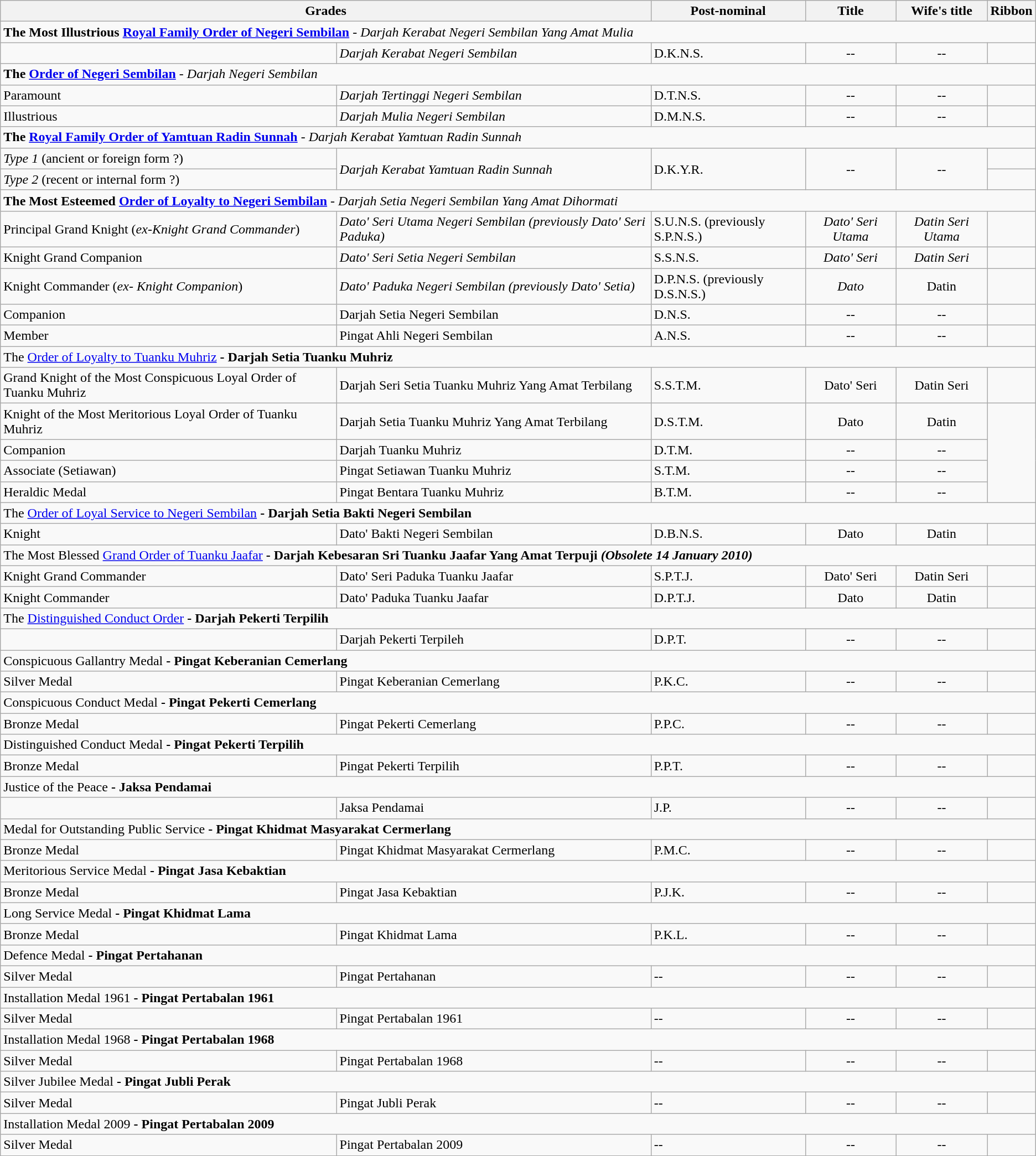<table class="wikitable">
<tr>
<th colspan=2>Grades </th>
<th>Post-nominal</th>
<th>Title</th>
<th>Wife's title</th>
<th>Ribbon</th>
</tr>
<tr>
<td colspan="6"><strong>The Most Illustrious <a href='#'>Royal Family Order of Negeri Sembilan</a></strong> - <em>Darjah Kerabat Negeri Sembilan Yang Amat Mulia</em></td>
</tr>
<tr>
<td></td>
<td><em>Darjah Kerabat Negeri Sembilan</em></td>
<td>D.K.N.S.</td>
<td align=center>--</td>
<td align=center>--</td>
<td align=center></td>
</tr>
<tr>
<td colspan="6"><strong>The <a href='#'>Order of Negeri Sembilan</a></strong> - <em>Darjah Negeri Sembilan</em></td>
</tr>
<tr>
<td>Paramount</td>
<td><em>Darjah Tertinggi Negeri Sembilan</em></td>
<td>D.T.N.S.</td>
<td align=center>--</td>
<td align=center>--</td>
<td align=center></td>
</tr>
<tr>
<td>Illustrious</td>
<td><em>Darjah Mulia Negeri Sembilan</em></td>
<td>D.M.N.S.</td>
<td align=center>--</td>
<td align=center>--</td>
<td align=center></td>
</tr>
<tr>
<td colspan="6"><strong>The <a href='#'>Royal Family Order of Yamtuan Radin Sunnah</a></strong> - <em>Darjah Kerabat Yamtuan Radin Sunnah</em></td>
</tr>
<tr>
<td><em>Type 1</em> (ancient or foreign form ?)  </td>
<td rowspan=2><em>Darjah Kerabat Yamtuan Radin Sunnah</em></td>
<td rowspan=2>D.K.Y.R.</td>
<td rowspan=2 align=center>--</td>
<td rowspan=2 align=center>--</td>
<td align=center></td>
</tr>
<tr>
<td><em>Type 2</em> (recent or internal form ?) </td>
<td></td>
</tr>
<tr>
<td colspan="6"><strong>The Most Esteemed <a href='#'>Order of Loyalty to Negeri Sembilan</a></strong> - <em>Darjah Setia Negeri Sembilan Yang Amat Dihormati</em></td>
</tr>
<tr>
<td>Principal Grand Knight (<em>ex-Knight Grand Commander</em>)</td>
<td><em>Dato' Seri Utama Negeri Sembilan (previously Dato' Seri Paduka)</em></td>
<td>S.U.N.S. (previously S.P.N.S.)</td>
<td align=center><em>Dato' Seri Utama</em></td>
<td align="center"><em>Datin Seri Utama</em></td>
<td align="center"></td>
</tr>
<tr>
<td>Knight Grand Companion</td>
<td><em>Dato' Seri Setia Negeri Sembilan</em></td>
<td>S.S.N.S.</td>
<td align="center"><em>Dato' Seri</em></td>
<td align="center"><em>Datin Seri</em></td>
<td align="center"></td>
</tr>
<tr>
<td>Knight Commander (<em>ex- Knight Companion</em>)</td>
<td><em>Dato' Paduka Negeri Sembilan (previously Dato' Setia)</em></td>
<td>D.P.N.S. (previously D.S.N.S.)</td>
<td align="center"><em>Dato<strong></td>
<td align="center"></em>Datin<em></td>
<td align="center"></td>
</tr>
<tr>
<td>Companion</td>
<td></em>Darjah Setia Negeri Sembilan<em></td>
<td>D.N.S.</td>
<td align=center>--</td>
<td align=center>--</td>
</tr>
<tr>
<td>Member</td>
<td></em>Pingat Ahli Negeri Sembilan<em></td>
<td>A.N.S.</td>
<td align=center>--</td>
<td align=center>--</td>
<td></td>
</tr>
<tr>
<td colspan="6"></strong>The <a href='#'>Order of Loyalty to Tuanku Muhriz</a><strong> - </em>Darjah Setia Tuanku Muhriz<em></td>
</tr>
<tr>
<td>Grand Knight of the Most Conspicuous Loyal Order of Tuanku Muhriz</td>
<td></em>Darjah Seri Setia Tuanku Muhriz Yang Amat Terbilang<em></td>
<td>S.S.T.M.</td>
<td align=center></em>Dato' Seri<em></td>
<td align=center></em>Datin Seri<em></td>
<td align=center></td>
</tr>
<tr>
<td>Knight of the Most Meritorious Loyal Order of Tuanku Muhriz</td>
<td></em>Darjah Setia Tuanku Muhriz Yang Amat Terbilang<em></td>
<td>D.S.T.M.</td>
<td align=center></em>Dato<em></td>
<td align=center></em>Datin<em></td>
<td rowspan=4 align=center></td>
</tr>
<tr>
<td>Companion</td>
<td></em>Darjah Tuanku Muhriz<em></td>
<td>D.T.M.</td>
<td align=center>--</td>
<td align=center>--</td>
</tr>
<tr>
<td>Associate (Setiawan)</td>
<td></em>Pingat Setiawan Tuanku Muhriz<em></td>
<td>S.T.M.</td>
<td align=center>--</td>
<td align=center>--</td>
</tr>
<tr>
<td>Heraldic Medal</td>
<td></em>Pingat Bentara Tuanku Muhriz<em></td>
<td>B.T.M.</td>
<td align=center>--</td>
<td align=center>--</td>
</tr>
<tr>
<td colspan="6"></strong>The <a href='#'>Order of Loyal Service to Negeri Sembilan</a><strong> - </em>Darjah Setia Bakti Negeri Sembilan<em></td>
</tr>
<tr>
<td>Knight</td>
<td></em>Dato' Bakti Negeri Sembilan<em></td>
<td>D.B.N.S.</td>
<td align=center></em>Dato<em></td>
<td align=center></em>Datin<em></td>
<td align=center></td>
</tr>
<tr>
<td colspan="6"></strong>The Most Blessed <a href='#'>Grand Order of Tuanku Jaafar</a><strong> - </em>Darjah Kebesaran Sri Tuanku Jaafar Yang Amat Terpuji<em> (Obsolete 14 January 2010)</td>
</tr>
<tr>
<td>Knight Grand Commander</td>
<td></em>Dato' Seri Paduka Tuanku Jaafar<em></td>
<td>S.P.T.J.</td>
<td align=center></em>Dato' Seri<em></td>
<td align=center></em>Datin Seri<em></td>
<td align=center></td>
</tr>
<tr>
<td>Knight Commander</td>
<td></em>Dato' Paduka Tuanku Jaafar<em></td>
<td>D.P.T.J.</td>
<td align=center></em>Dato<em></td>
<td align=center></em>Datin<em></td>
<td align=center></td>
</tr>
<tr>
<td colspan="6"></strong>The <a href='#'>Distinguished Conduct Order</a><strong> - </em>Darjah Pekerti Terpilih<em></td>
</tr>
<tr>
<td></td>
<td></em>Darjah Pekerti Terpileh<em></td>
<td>D.P.T.</td>
<td align=center>--</td>
<td align=center>--</td>
<td align=center></td>
</tr>
<tr>
<td colspan="6"></strong>Conspicuous Gallantry Medal<strong> - </em>Pingat Keberanian Cemerlang<em></td>
</tr>
<tr>
<td>Silver Medal</td>
<td></em>Pingat Keberanian Cemerlang<em></td>
<td>P.K.C.</td>
<td align=center>--</td>
<td align=center>--</td>
<td align=center></td>
</tr>
<tr>
<td colspan="6"></strong>Conspicuous Conduct Medal<strong> - </em>Pingat Pekerti Cemerlang<em></td>
</tr>
<tr>
<td>Bronze Medal</td>
<td></em>Pingat Pekerti Cemerlang<em></td>
<td>P.P.C.</td>
<td align=center>--</td>
<td align=center>--</td>
<td align=center></td>
</tr>
<tr>
<td colspan="6"></strong>Distinguished Conduct Medal<strong> - </em>Pingat Pekerti Terpilih<em></td>
</tr>
<tr>
<td>Bronze Medal</td>
<td></em>Pingat Pekerti Terpilih<em></td>
<td>P.P.T.</td>
<td align=center>--</td>
<td align=center>--</td>
<td align=center></td>
</tr>
<tr>
<td colspan="6"></strong>Justice of the Peace<strong> - </em>Jaksa Pendamai<em></td>
</tr>
<tr>
<td></td>
<td></em>Jaksa Pendamai<em></td>
<td>J.P.</td>
<td align=center>--</td>
<td align=center>--</td>
<td align=center></td>
</tr>
<tr>
<td colspan="6"></strong>Medal for Outstanding Public Service<strong> - </em>Pingat Khidmat Masyarakat Cermerlang<em></td>
</tr>
<tr>
<td>Bronze Medal</td>
<td></em>Pingat Khidmat Masyarakat Cermerlang<em></td>
<td>P.M.C.</td>
<td align=center>--</td>
<td align=center>--</td>
<td align=center></td>
</tr>
<tr>
<td colspan="6"></strong>Meritorious Service Medal <strong> - </em>Pingat Jasa Kebaktian<em></td>
</tr>
<tr>
<td>Bronze Medal</td>
<td></em>Pingat Jasa Kebaktian<em></td>
<td>P.J.K.</td>
<td align=center>--</td>
<td align=center>--</td>
<td align=center></td>
</tr>
<tr>
<td colspan="6"></strong>Long Service Medal<strong> - </em>Pingat Khidmat Lama<em></td>
</tr>
<tr>
<td>Bronze Medal</td>
<td></em>Pingat Khidmat Lama<em></td>
<td>P.K.L.</td>
<td align=center>--</td>
<td align=center>--</td>
<td align=center></td>
</tr>
<tr>
<td colspan="6"></strong>Defence Medal<strong> - </em>Pingat Pertahanan<em></td>
</tr>
<tr>
<td>Silver Medal</td>
<td></em>Pingat Pertahanan<em></td>
<td>--</td>
<td align=center>--</td>
<td align=center>--</td>
<td align=center></td>
</tr>
<tr>
<td colspan="6"></strong>Installation Medal 1961<strong> - </em>Pingat Pertabalan 1961<em></td>
</tr>
<tr>
<td>Silver Medal</td>
<td></em>Pingat Pertabalan 1961<em></td>
<td>--</td>
<td align=center>--</td>
<td align=center>--</td>
<td align=center></td>
</tr>
<tr>
<td colspan="6"></strong>Installation Medal 1968<strong> - </em>Pingat Pertabalan 1968<em></td>
</tr>
<tr>
<td>Silver Medal</td>
<td></em>Pingat Pertabalan 1968<em></td>
<td>--</td>
<td align=center>--</td>
<td align=center>--</td>
<td align=center></td>
</tr>
<tr>
<td colspan="6"></strong>Silver Jubilee Medal<strong> - </em>Pingat Jubli Perak<em></td>
</tr>
<tr>
<td>Silver Medal</td>
<td></em>Pingat Jubli Perak<em></td>
<td>--</td>
<td align=center>--</td>
<td align=center>--</td>
<td align=center></td>
</tr>
<tr>
<td colspan="6"></strong>Installation Medal 2009<strong> - </em>Pingat Pertabalan 2009<em></td>
</tr>
<tr>
<td>Silver Medal</td>
<td></em>Pingat Pertabalan 2009<em></td>
<td>--</td>
<td align=center>--</td>
<td align=center>--</td>
<td align=center></td>
</tr>
<tr>
</tr>
</table>
